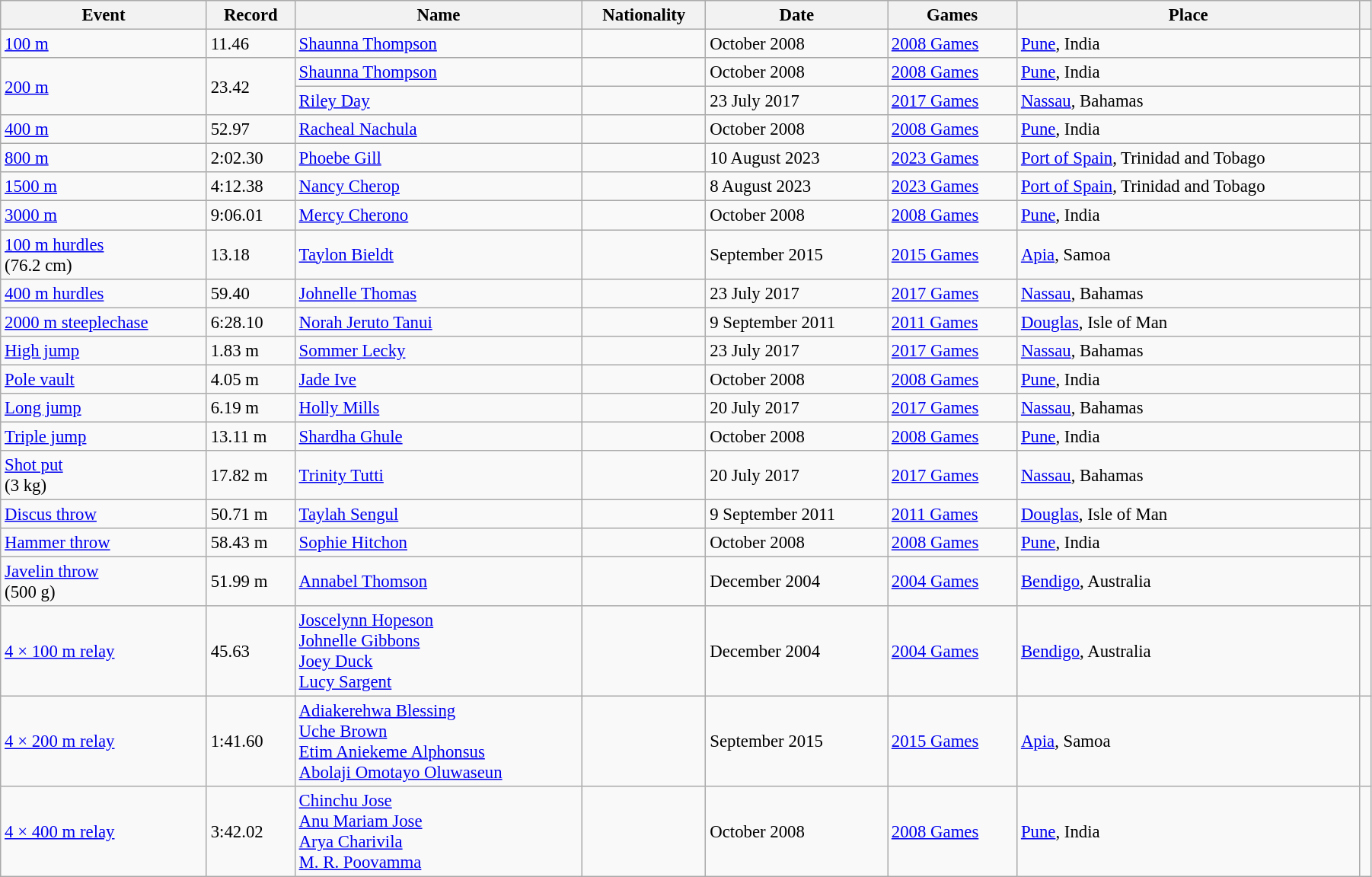<table class="wikitable" style="font-size:95%; width: 95%;">
<tr>
<th>Event</th>
<th>Record</th>
<th>Name</th>
<th>Nationality</th>
<th>Date</th>
<th>Games</th>
<th>Place</th>
<th></th>
</tr>
<tr>
<td><a href='#'>100 m</a></td>
<td>11.46</td>
<td><a href='#'>Shaunna Thompson</a></td>
<td></td>
<td>October 2008</td>
<td><a href='#'>2008 Games</a></td>
<td><a href='#'>Pune</a>, India</td>
<td></td>
</tr>
<tr>
<td rowspan=2><a href='#'>200 m</a></td>
<td rowspan=2>23.42</td>
<td><a href='#'>Shaunna Thompson</a></td>
<td></td>
<td>October 2008</td>
<td><a href='#'>2008 Games</a></td>
<td><a href='#'>Pune</a>, India</td>
<td></td>
</tr>
<tr>
<td><a href='#'>Riley Day</a></td>
<td></td>
<td>23 July 2017</td>
<td><a href='#'>2017 Games</a></td>
<td><a href='#'>Nassau</a>, Bahamas</td>
<td></td>
</tr>
<tr>
<td><a href='#'>400 m</a></td>
<td>52.97</td>
<td><a href='#'>Racheal Nachula</a></td>
<td></td>
<td>October 2008</td>
<td><a href='#'>2008 Games</a></td>
<td><a href='#'>Pune</a>, India</td>
<td></td>
</tr>
<tr>
<td><a href='#'>800 m</a></td>
<td>2:02.30</td>
<td><a href='#'>Phoebe Gill</a></td>
<td></td>
<td>10 August 2023</td>
<td><a href='#'>2023 Games</a></td>
<td><a href='#'>Port of Spain</a>, Trinidad and Tobago</td>
<td></td>
</tr>
<tr>
<td><a href='#'>1500 m</a></td>
<td>4:12.38</td>
<td><a href='#'>Nancy Cherop</a></td>
<td></td>
<td>8 August 2023</td>
<td><a href='#'>2023 Games</a></td>
<td><a href='#'>Port of Spain</a>, Trinidad and Tobago</td>
<td></td>
</tr>
<tr>
<td><a href='#'>3000 m</a></td>
<td>9:06.01</td>
<td><a href='#'>Mercy Cherono</a></td>
<td></td>
<td>October 2008</td>
<td><a href='#'>2008 Games</a></td>
<td><a href='#'>Pune</a>, India</td>
<td></td>
</tr>
<tr>
<td><a href='#'>100 m hurdles</a><br>(76.2 cm)</td>
<td>13.18 </td>
<td><a href='#'>Taylon Bieldt</a></td>
<td></td>
<td>September 2015</td>
<td><a href='#'>2015 Games</a></td>
<td><a href='#'>Apia</a>, Samoa</td>
<td></td>
</tr>
<tr>
<td><a href='#'>400 m hurdles</a></td>
<td>59.40</td>
<td><a href='#'>Johnelle Thomas</a></td>
<td></td>
<td>23 July 2017</td>
<td><a href='#'>2017 Games</a></td>
<td><a href='#'>Nassau</a>, Bahamas</td>
<td></td>
</tr>
<tr>
<td><a href='#'>2000 m steeplechase</a></td>
<td>6:28.10</td>
<td><a href='#'>Norah Jeruto Tanui</a></td>
<td></td>
<td>9 September 2011</td>
<td><a href='#'>2011 Games</a></td>
<td><a href='#'>Douglas</a>, Isle of Man</td>
<td></td>
</tr>
<tr>
<td><a href='#'>High jump</a></td>
<td>1.83 m</td>
<td><a href='#'>Sommer Lecky</a></td>
<td></td>
<td>23 July 2017</td>
<td><a href='#'>2017 Games</a></td>
<td><a href='#'>Nassau</a>, Bahamas</td>
<td></td>
</tr>
<tr>
<td><a href='#'>Pole vault</a></td>
<td>4.05 m</td>
<td><a href='#'>Jade Ive</a></td>
<td></td>
<td>October 2008</td>
<td><a href='#'>2008 Games</a></td>
<td><a href='#'>Pune</a>, India</td>
<td></td>
</tr>
<tr>
<td><a href='#'>Long jump</a></td>
<td>6.19 m</td>
<td><a href='#'>Holly Mills</a></td>
<td></td>
<td>20 July 2017</td>
<td><a href='#'>2017 Games</a></td>
<td><a href='#'>Nassau</a>, Bahamas</td>
<td></td>
</tr>
<tr>
<td><a href='#'>Triple jump</a></td>
<td>13.11 m</td>
<td><a href='#'>Shardha Ghule</a></td>
<td></td>
<td>October 2008</td>
<td><a href='#'>2008 Games</a></td>
<td><a href='#'>Pune</a>, India</td>
<td></td>
</tr>
<tr>
<td><a href='#'>Shot put</a><br>(3 kg)</td>
<td>17.82 m</td>
<td><a href='#'>Trinity Tutti</a></td>
<td></td>
<td>20 July 2017</td>
<td><a href='#'>2017 Games</a></td>
<td><a href='#'>Nassau</a>, Bahamas</td>
<td></td>
</tr>
<tr>
<td><a href='#'>Discus throw</a></td>
<td>50.71 m</td>
<td><a href='#'>Taylah Sengul</a></td>
<td></td>
<td>9 September 2011</td>
<td><a href='#'>2011 Games</a></td>
<td><a href='#'>Douglas</a>, Isle of Man</td>
<td></td>
</tr>
<tr>
<td><a href='#'>Hammer throw</a></td>
<td>58.43 m</td>
<td><a href='#'>Sophie Hitchon</a></td>
<td></td>
<td>October 2008</td>
<td><a href='#'>2008 Games</a></td>
<td><a href='#'>Pune</a>, India</td>
<td></td>
</tr>
<tr>
<td><a href='#'>Javelin throw</a><br>(500 g)</td>
<td>51.99 m</td>
<td><a href='#'>Annabel Thomson</a></td>
<td></td>
<td>December 2004</td>
<td><a href='#'>2004 Games</a></td>
<td><a href='#'>Bendigo</a>, Australia</td>
<td></td>
</tr>
<tr>
<td><a href='#'>4 × 100 m relay</a></td>
<td>45.63</td>
<td><a href='#'>Joscelynn Hopeson</a><br><a href='#'>Johnelle Gibbons</a><br><a href='#'>Joey Duck</a><br><a href='#'>Lucy Sargent</a></td>
<td></td>
<td>December 2004</td>
<td><a href='#'>2004 Games</a></td>
<td><a href='#'>Bendigo</a>, Australia</td>
<td></td>
</tr>
<tr>
<td><a href='#'>4 × 200 m relay</a></td>
<td>1:41.60</td>
<td><a href='#'>Adiakerehwa Blessing</a><br><a href='#'>Uche Brown</a><br><a href='#'>Etim Aniekeme Alphonsus</a><br><a href='#'>Abolaji Omotayo Oluwaseun</a></td>
<td></td>
<td>September 2015</td>
<td><a href='#'>2015 Games</a></td>
<td><a href='#'>Apia</a>, Samoa</td>
<td></td>
</tr>
<tr>
<td><a href='#'>4 × 400 m relay</a></td>
<td>3:42.02</td>
<td><a href='#'>Chinchu Jose</a><br><a href='#'>Anu Mariam Jose</a><br><a href='#'>Arya Charivila</a><br><a href='#'>M. R. Poovamma</a></td>
<td></td>
<td>October 2008</td>
<td><a href='#'>2008 Games</a></td>
<td><a href='#'>Pune</a>, India</td>
<td></td>
</tr>
</table>
